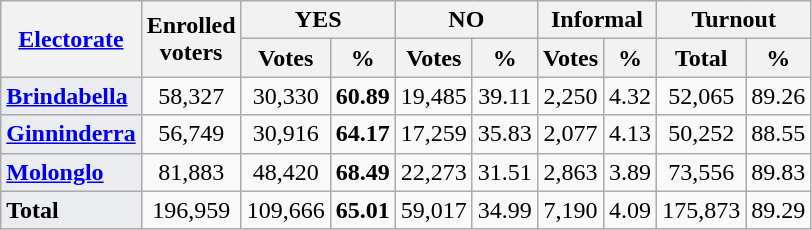<table class="wikitable sortable">
<tr>
<th rowspan="2" style="text-align:center;"><a href='#'>Electorate</a></th>
<th rowspan="2" style="text-align:center;">Enrolled<br>voters</th>
<th colspan="2" align="center">YES</th>
<th colspan="2" align="center">NO</th>
<th colspan="2" align="center">Informal</th>
<th colspan="2" align="center">Turnout</th>
</tr>
<tr>
<th align="center">Votes</th>
<th align="center">%</th>
<th align="center">Votes</th>
<th align="center">%</th>
<th align="center">Votes</th>
<th align="center">%</th>
<th align="center">Total</th>
<th align="center">%</th>
</tr>
<tr>
<td align="left"; style=background:#EAECF0><strong><a href='#'>Brindabella</a></strong></td>
<td style="text-align:center;">58,327</td>
<td style="text-align:center;">30,330</td>
<td> <strong>60.89</strong></td>
<td style="text-align:center;">19,485</td>
<td align="center">39.11</td>
<td style="text-align:center;">2,250</td>
<td align="center">4.32</td>
<td style="text-align:center;">52,065</td>
<td align="center">89.26</td>
</tr>
<tr>
<td align="left"; style=background:#EAECF0><strong><a href='#'>Ginninderra</a></strong></td>
<td style="text-align:center;">56,749</td>
<td style="text-align:center;">30,916</td>
<td> <strong>64.17</strong></td>
<td style="text-align:center;">17,259</td>
<td align="center">35.83</td>
<td style="text-align:center;">2,077</td>
<td align="center">4.13</td>
<td style="text-align:center;">50,252</td>
<td align="center">88.55</td>
</tr>
<tr>
<td align="left"; style=background:#EAECF0><strong><a href='#'>Molonglo</a></strong></td>
<td style="text-align:center;">81,883</td>
<td style="text-align:center;">48,420</td>
<td> <strong>68.49</strong></td>
<td style="text-align:center;">22,273</td>
<td align="center">31.51</td>
<td style="text-align:center;">2,863</td>
<td align="center">3.89</td>
<td style="text-align:center;">73,556</td>
<td align="center">89.83</td>
</tr>
<tr>
<td align="left"; style=background:#EAECF0><strong>Total</strong></td>
<td style="text-align:center;">196,959</td>
<td style="text-align:center;">109,666</td>
<td> <strong>65.01</strong></td>
<td style="text-align:center;">59,017</td>
<td align="center">34.99</td>
<td style="text-align:center;">7,190</td>
<td align="center">4.09</td>
<td style="text-align:center;">175,873</td>
<td align="center">89.29</td>
</tr>
</table>
